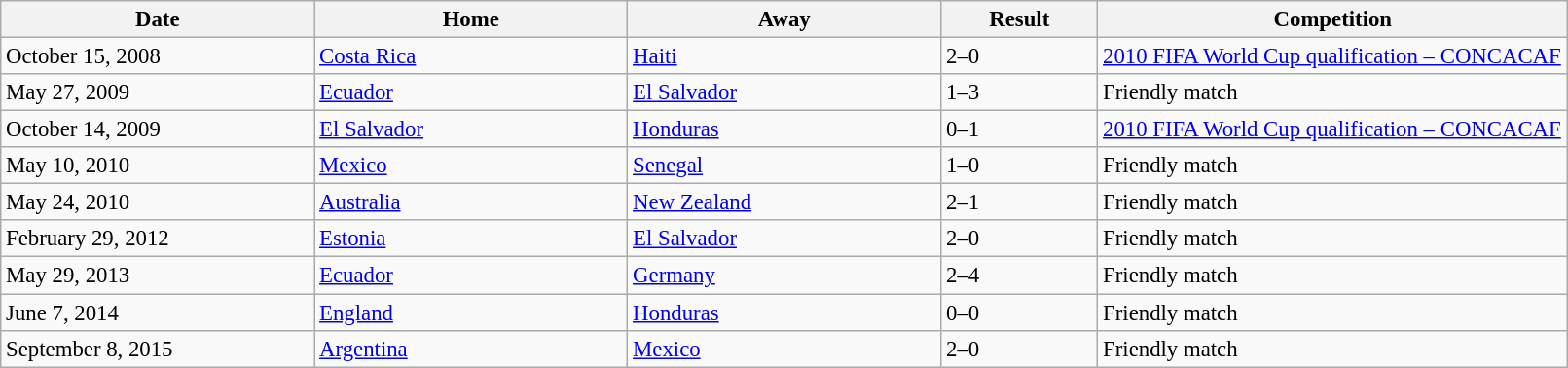<table class="wikitable" style="text-align:center; font-size:95%;width:85%; text-align:left">
<tr>
<th width=20%>Date</th>
<th width=20%>Home</th>
<th width=20%>Away</th>
<th width=10%>Result</th>
<th width=50%>Competition</th>
</tr>
<tr>
<td>October 15, 2008</td>
<td> <a href='#'>Costa Rica</a></td>
<td> <a href='#'>Haiti</a></td>
<td>2–0</td>
<td><a href='#'>2010 FIFA World Cup qualification – CONCACAF</a></td>
</tr>
<tr>
<td>May 27, 2009</td>
<td> <a href='#'>Ecuador</a></td>
<td> <a href='#'>El Salvador</a></td>
<td>1–3</td>
<td>Friendly match</td>
</tr>
<tr>
<td>October 14, 2009</td>
<td> <a href='#'>El Salvador</a></td>
<td> <a href='#'>Honduras</a></td>
<td>0–1</td>
<td><a href='#'>2010 FIFA World Cup qualification – CONCACAF</a></td>
</tr>
<tr>
<td>May 10, 2010</td>
<td> <a href='#'>Mexico</a></td>
<td> <a href='#'>Senegal</a></td>
<td>1–0</td>
<td>Friendly match</td>
</tr>
<tr>
<td>May 24, 2010</td>
<td> <a href='#'>Australia</a></td>
<td> <a href='#'>New Zealand</a></td>
<td>2–1</td>
<td>Friendly match</td>
</tr>
<tr>
<td>February 29, 2012</td>
<td> <a href='#'>Estonia</a></td>
<td> <a href='#'>El Salvador</a></td>
<td>2–0</td>
<td>Friendly match</td>
</tr>
<tr>
<td>May 29, 2013</td>
<td> <a href='#'>Ecuador</a></td>
<td> <a href='#'>Germany</a></td>
<td>2–4</td>
<td>Friendly match</td>
</tr>
<tr>
<td>June 7, 2014</td>
<td> <a href='#'>England</a></td>
<td> <a href='#'>Honduras</a></td>
<td>0–0</td>
<td>Friendly match</td>
</tr>
<tr>
<td>September 8, 2015</td>
<td> <a href='#'>Argentina</a></td>
<td> <a href='#'>Mexico</a></td>
<td>2–0</td>
<td>Friendly match</td>
</tr>
</table>
